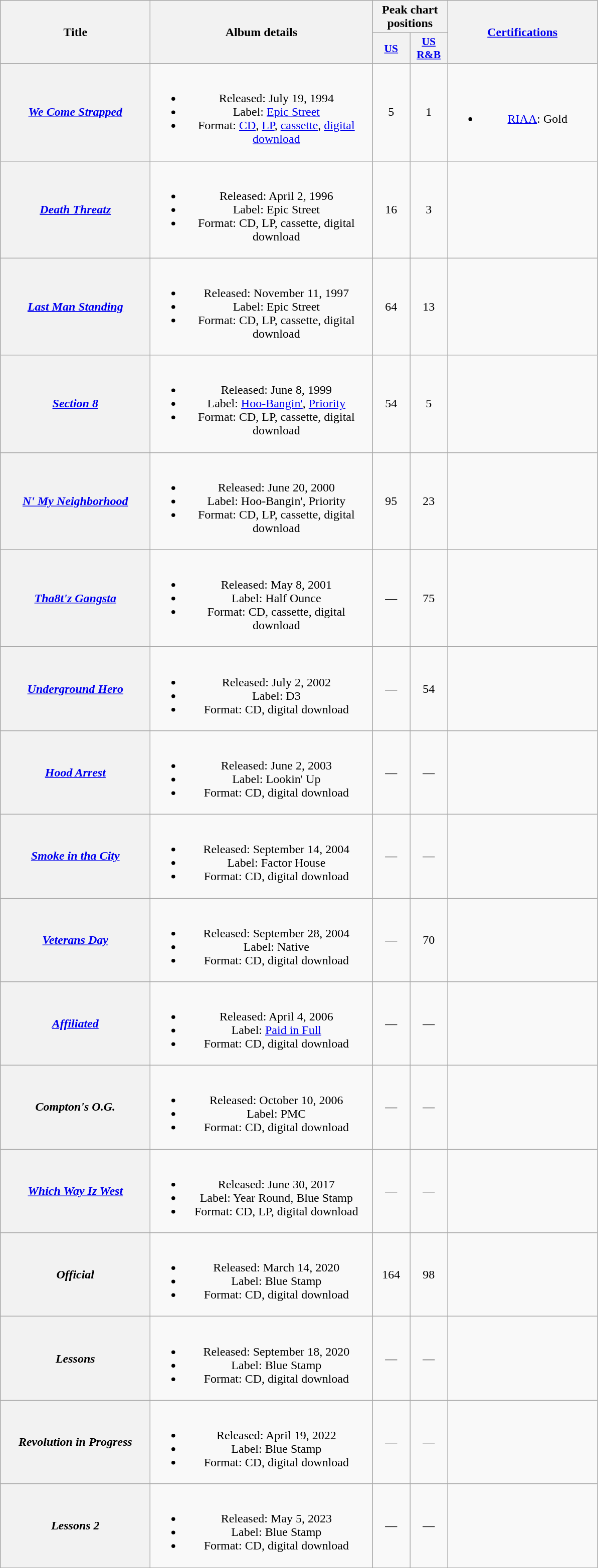<table class="wikitable plainrowheaders" style="text-align:center;">
<tr>
<th rowspan="2" style="width:12em;">Title</th>
<th rowspan="2" style="width:18em;">Album details</th>
<th colspan="2">Peak chart positions</th>
<th rowspan="2" style="width:12em;"><a href='#'>Certifications</a></th>
</tr>
<tr>
<th style="width:3em;font-size:90%;"><a href='#'>US</a><br></th>
<th style="width:3em;font-size:90%;"><a href='#'>US R&B</a><br></th>
</tr>
<tr>
<th scope="row"><em><a href='#'>We Come Strapped</a></em></th>
<td><br><ul><li>Released: July 19, 1994</li><li>Label: <a href='#'>Epic Street</a></li><li>Format: <a href='#'>CD</a>, <a href='#'>LP</a>, <a href='#'>cassette</a>, <a href='#'>digital download</a></li></ul></td>
<td>5</td>
<td>1</td>
<td><br><ul><li><a href='#'>RIAA</a>: Gold</li></ul></td>
</tr>
<tr>
<th scope="row"><em><a href='#'>Death Threatz</a></em></th>
<td><br><ul><li>Released: April 2, 1996</li><li>Label: Epic Street</li><li>Format: CD, LP, cassette, digital download</li></ul></td>
<td>16</td>
<td>3</td>
<td></td>
</tr>
<tr>
<th scope="row"><em><a href='#'>Last Man Standing</a></em></th>
<td><br><ul><li>Released: November 11, 1997</li><li>Label: Epic Street</li><li>Format: CD, LP, cassette, digital download</li></ul></td>
<td>64</td>
<td>13</td>
<td></td>
</tr>
<tr>
<th scope="row"><em><a href='#'>Section 8</a></em></th>
<td><br><ul><li>Released: June 8, 1999</li><li>Label: <a href='#'>Hoo-Bangin'</a>, <a href='#'>Priority</a></li><li>Format: CD, LP, cassette, digital download</li></ul></td>
<td>54</td>
<td>5</td>
<td></td>
</tr>
<tr>
<th scope="row"><em><a href='#'>N' My Neighborhood</a></em></th>
<td><br><ul><li>Released: June 20, 2000</li><li>Label: Hoo-Bangin', Priority</li><li>Format: CD, LP, cassette, digital download</li></ul></td>
<td>95</td>
<td>23</td>
<td></td>
</tr>
<tr>
<th scope="row"><em><a href='#'>Tha8t'z Gangsta</a></em></th>
<td><br><ul><li>Released: May 8, 2001</li><li>Label: Half Ounce</li><li>Format: CD, cassette, digital download</li></ul></td>
<td>—</td>
<td>75</td>
<td></td>
</tr>
<tr>
<th scope="row"><em><a href='#'>Underground Hero</a></em></th>
<td><br><ul><li>Released: July 2, 2002</li><li>Label: D3</li><li>Format: CD, digital download</li></ul></td>
<td>—</td>
<td>54</td>
<td></td>
</tr>
<tr>
<th scope="row"><em><a href='#'>Hood Arrest</a></em></th>
<td><br><ul><li>Released: June 2, 2003</li><li>Label: Lookin' Up</li><li>Format: CD, digital download</li></ul></td>
<td>—</td>
<td>—</td>
<td></td>
</tr>
<tr>
<th scope="row"><em><a href='#'>Smoke in tha City</a></em></th>
<td><br><ul><li>Released: September 14, 2004</li><li>Label: Factor House</li><li>Format: CD, digital download</li></ul></td>
<td>—</td>
<td>—</td>
<td></td>
</tr>
<tr>
<th scope="row"><em><a href='#'>Veterans Day</a></em></th>
<td><br><ul><li>Released: September 28, 2004</li><li>Label: Native</li><li>Format: CD, digital download</li></ul></td>
<td>—</td>
<td>70</td>
<td></td>
</tr>
<tr>
<th scope="row"><em><a href='#'>Affiliated</a></em></th>
<td><br><ul><li>Released: April 4, 2006</li><li>Label: <a href='#'>Paid in Full</a></li><li>Format: CD, digital download</li></ul></td>
<td>—</td>
<td>—</td>
<td></td>
</tr>
<tr>
<th scope="row"><em>Compton's O.G.</em></th>
<td><br><ul><li>Released: October 10, 2006</li><li>Label: PMC</li><li>Format: CD, digital download</li></ul></td>
<td>—</td>
<td>—</td>
<td></td>
</tr>
<tr>
<th scope="row"><em><a href='#'>Which Way Iz West</a></em></th>
<td><br><ul><li>Released: June 30, 2017</li><li>Label: Year Round, Blue Stamp</li><li>Format: CD, LP, digital download</li></ul></td>
<td>—</td>
<td>—</td>
<td></td>
</tr>
<tr>
<th scope="row"><em>Official</em></th>
<td><br><ul><li>Released: March 14, 2020</li><li>Label: Blue Stamp</li><li>Format: CD, digital download</li></ul></td>
<td>164</td>
<td>98</td>
<td></td>
</tr>
<tr>
<th scope="row"><em>Lessons</em></th>
<td><br><ul><li>Released: September 18, 2020</li><li>Label: Blue Stamp</li><li>Format: CD, digital download</li></ul></td>
<td>—</td>
<td>—</td>
<td></td>
</tr>
<tr>
<th scope="row"><em>Revolution in Progress</em></th>
<td><br><ul><li>Released: April 19, 2022</li><li>Label: Blue Stamp</li><li>Format: CD, digital download</li></ul></td>
<td>—</td>
<td>—</td>
<td></td>
</tr>
<tr>
<th scope="row"><em>Lessons 2</em></th>
<td><br><ul><li>Released: May 5, 2023</li><li>Label: Blue Stamp</li><li>Format: CD, digital download</li></ul></td>
<td>—</td>
<td>—</td>
<td></td>
</tr>
</table>
